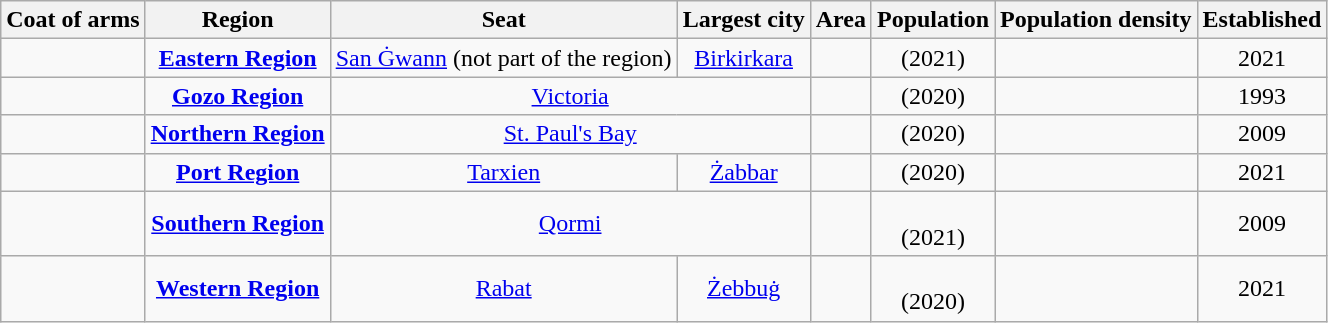<table class="wikitable plainrowheaders sortable" style="text-align: center;">
<tr>
<th scope="col" class="unsortable">Coat of arms</th>
<th scope="col">Region</th>
<th scope="col">Seat</th>
<th scope="col">Largest city</th>
<th scope="col">Area</th>
<th scope="col">Population</th>
<th scope="col">Population density</th>
<th scope="col">Established</th>
</tr>
<tr>
<th scope="row" style="background-color:transparent"></th>
<td><strong><a href='#'>Eastern Region</a></strong></td>
<td><a href='#'>San Ġwann</a> (not part of the region)</td>
<td><a href='#'>Birkirkara</a></td>
<td></td>
<td> (2021)</td>
<td></td>
<td>2021</td>
</tr>
<tr>
<th scope="row" style="background-color:transparent"></th>
<td><strong><a href='#'>Gozo Region</a></strong></td>
<td colspan="2"><a href='#'>Victoria</a></td>
<td></td>
<td> (2020)</td>
<td></td>
<td>1993</td>
</tr>
<tr>
<th scope="row" style="background-color:transparent"></th>
<td><strong><a href='#'>Northern Region</a></strong></td>
<td colspan="2"><a href='#'>St. Paul's Bay</a></td>
<td></td>
<td> (2020)</td>
<td></td>
<td>2009</td>
</tr>
<tr>
<td></td>
<td><a href='#'><strong>Port Region</strong></a></td>
<td><a href='#'>Tarxien</a></td>
<td><a href='#'>Żabbar</a></td>
<td></td>
<td> (2020)</td>
<td></td>
<td>2021</td>
</tr>
<tr>
<th scope="row" style="background-color:transparent"></th>
<td><strong><a href='#'>Southern Region</a></strong></td>
<td colspan="2"><a href='#'>Qormi</a></td>
<td></td>
<td><br>(2021)</td>
<td></td>
<td>2009</td>
</tr>
<tr>
<td></td>
<td><strong><a href='#'>Western Region</a></strong></td>
<td><a href='#'>Rabat</a></td>
<td><a href='#'>Żebbuġ</a></td>
<td></td>
<td><br>(2020)</td>
<td></td>
<td>2021</td>
</tr>
</table>
